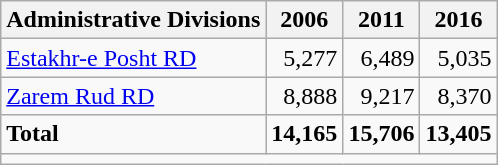<table class="wikitable">
<tr>
<th>Administrative Divisions</th>
<th>2006</th>
<th>2011</th>
<th>2016</th>
</tr>
<tr>
<td><a href='#'>Estakhr-e Posht RD</a></td>
<td style="text-align: right;">5,277</td>
<td style="text-align: right;">6,489</td>
<td style="text-align: right;">5,035</td>
</tr>
<tr>
<td><a href='#'>Zarem Rud RD</a></td>
<td style="text-align: right;">8,888</td>
<td style="text-align: right;">9,217</td>
<td style="text-align: right;">8,370</td>
</tr>
<tr>
<td><strong>Total</strong></td>
<td style="text-align: right;"><strong>14,165</strong></td>
<td style="text-align: right;"><strong>15,706</strong></td>
<td style="text-align: right;"><strong>13,405</strong></td>
</tr>
<tr>
<td colspan=4></td>
</tr>
</table>
